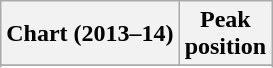<table class="wikitable sortable plainrowheaders" style="text-align:center">
<tr>
<th scope="col">Chart (2013–14)</th>
<th scope="col">Peak<br>position</th>
</tr>
<tr>
</tr>
<tr>
</tr>
</table>
